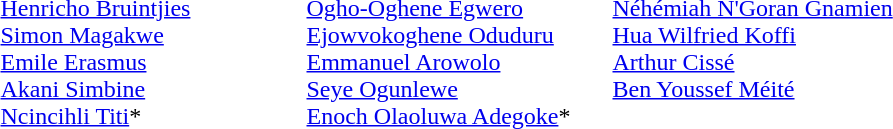<table>
<tr>
<td width=200 valign=top><em></em><br><a href='#'>Henricho Bruintjies</a><br><a href='#'>Simon Magakwe</a><br><a href='#'>Emile Erasmus</a><br><a href='#'>Akani Simbine</a><br><a href='#'>Ncincihli Titi</a>*</td>
<td width=200 valign=top><em></em><br><a href='#'>Ogho-Oghene Egwero</a><br><a href='#'>Ejowvokoghene Oduduru</a><br><a href='#'>Emmanuel Arowolo</a><br><a href='#'>Seye Ogunlewe</a><br><a href='#'>Enoch Olaoluwa Adegoke</a>*</td>
<td width=200 valign=top><em></em><br><a href='#'>Néhémiah N'Goran Gnamien</a><br><a href='#'>Hua Wilfried Koffi</a><br><a href='#'>Arthur Cissé</a><br><a href='#'>Ben Youssef Méité</a></td>
</tr>
</table>
